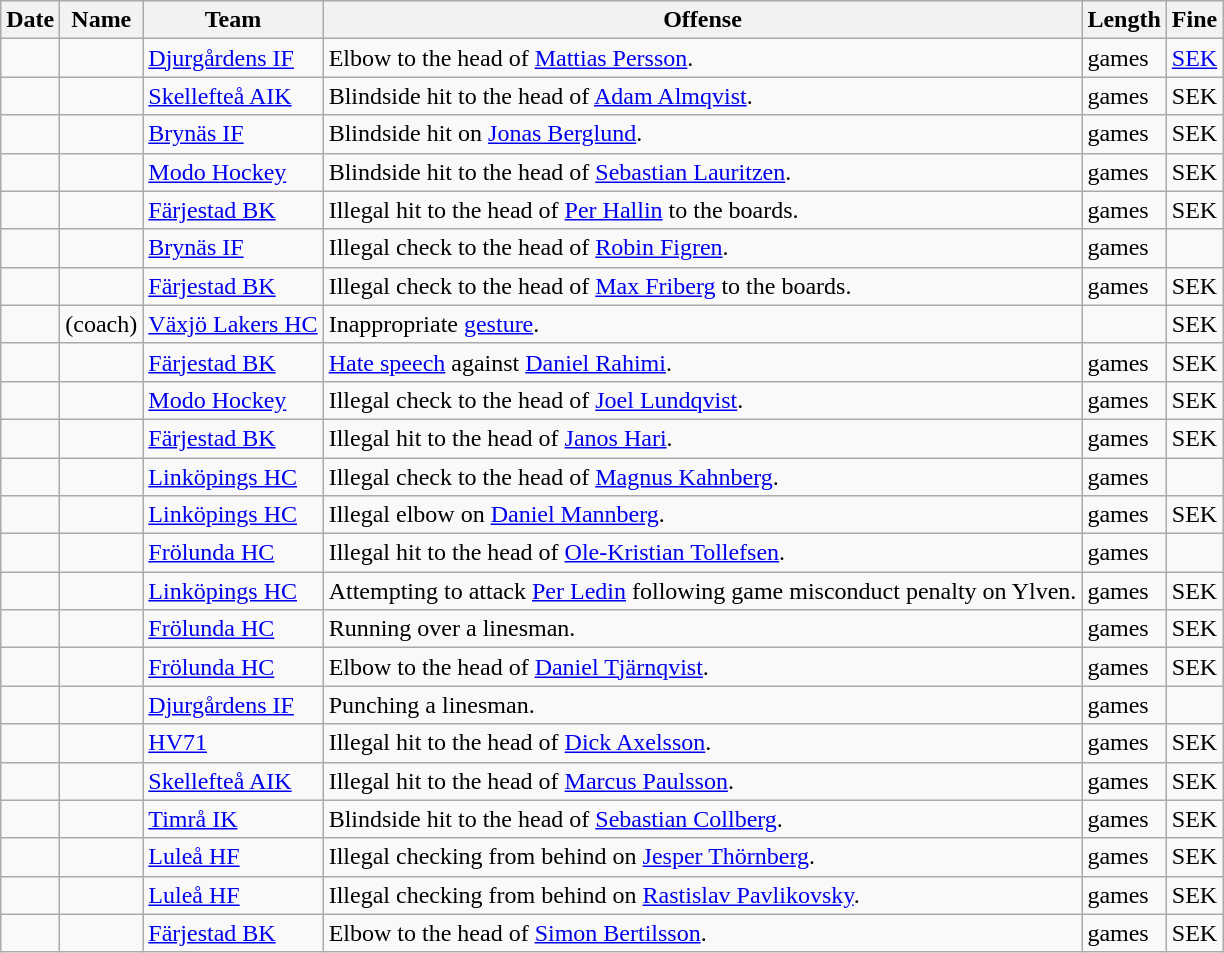<table class="wikitable sortable">
<tr>
<th>Date</th>
<th>Name</th>
<th>Team</th>
<th>Offense</th>
<th>Length</th>
<th>Fine</th>
</tr>
<tr>
<td></td>
<td></td>
<td><a href='#'>Djurgårdens IF</a></td>
<td>Elbow to the head of <a href='#'>Mattias Persson</a>.</td>
<td> games</td>
<td> <a href='#'>SEK</a></td>
</tr>
<tr>
<td></td>
<td></td>
<td><a href='#'>Skellefteå AIK</a></td>
<td>Blindside hit to the head of <a href='#'>Adam Almqvist</a>.</td>
<td> games</td>
<td> SEK</td>
</tr>
<tr>
<td></td>
<td></td>
<td><a href='#'>Brynäs IF</a></td>
<td>Blindside hit on <a href='#'>Jonas Berglund</a>.</td>
<td> games</td>
<td> SEK</td>
</tr>
<tr>
<td></td>
<td></td>
<td><a href='#'>Modo Hockey</a></td>
<td>Blindside hit to the head of <a href='#'>Sebastian Lauritzen</a>.</td>
<td> games</td>
<td> SEK</td>
</tr>
<tr>
<td></td>
<td></td>
<td><a href='#'>Färjestad BK</a></td>
<td>Illegal hit to the head of <a href='#'>Per Hallin</a> to the boards.</td>
<td> games</td>
<td> SEK</td>
</tr>
<tr>
<td></td>
<td></td>
<td><a href='#'>Brynäs IF</a></td>
<td>Illegal check to the head of <a href='#'>Robin Figren</a>.</td>
<td> games</td>
<td></td>
</tr>
<tr>
<td></td>
<td></td>
<td><a href='#'>Färjestad BK</a></td>
<td>Illegal check to the head of <a href='#'>Max Friberg</a> to the boards.</td>
<td> games</td>
<td> SEK</td>
</tr>
<tr>
<td></td>
<td> (coach)</td>
<td><a href='#'>Växjö Lakers HC</a></td>
<td>Inappropriate <a href='#'>gesture</a>.</td>
<td></td>
<td> SEK</td>
</tr>
<tr>
<td></td>
<td></td>
<td><a href='#'>Färjestad BK</a></td>
<td><a href='#'>Hate speech</a> against <a href='#'>Daniel Rahimi</a>.</td>
<td> games</td>
<td> SEK</td>
</tr>
<tr>
<td></td>
<td></td>
<td><a href='#'>Modo Hockey</a></td>
<td>Illegal check to the head of <a href='#'>Joel Lundqvist</a>.</td>
<td> games</td>
<td> SEK</td>
</tr>
<tr>
<td></td>
<td></td>
<td><a href='#'>Färjestad BK</a></td>
<td>Illegal hit to the head of <a href='#'>Janos Hari</a>.</td>
<td> games</td>
<td> SEK</td>
</tr>
<tr>
<td></td>
<td></td>
<td><a href='#'>Linköpings HC</a></td>
<td>Illegal check to the head of <a href='#'>Magnus Kahnberg</a>.</td>
<td> games</td>
<td></td>
</tr>
<tr>
<td></td>
<td></td>
<td><a href='#'>Linköpings HC</a></td>
<td>Illegal elbow on <a href='#'>Daniel Mannberg</a>.</td>
<td> games</td>
<td> SEK</td>
</tr>
<tr>
<td></td>
<td></td>
<td><a href='#'>Frölunda HC</a></td>
<td>Illegal hit to the head of <a href='#'>Ole-Kristian Tollefsen</a>.</td>
<td> games</td>
<td></td>
</tr>
<tr>
<td></td>
<td></td>
<td><a href='#'>Linköpings HC</a></td>
<td>Attempting to attack <a href='#'>Per Ledin</a> following game misconduct penalty on Ylven.</td>
<td> games</td>
<td> SEK</td>
</tr>
<tr>
<td></td>
<td></td>
<td><a href='#'>Frölunda HC</a></td>
<td>Running over a linesman.</td>
<td> games</td>
<td> SEK</td>
</tr>
<tr>
<td></td>
<td></td>
<td><a href='#'>Frölunda HC</a></td>
<td>Elbow to the head of <a href='#'>Daniel Tjärnqvist</a>.</td>
<td> games</td>
<td> SEK</td>
</tr>
<tr>
<td></td>
<td></td>
<td><a href='#'>Djurgårdens IF</a></td>
<td>Punching a linesman.</td>
<td> games</td>
<td></td>
</tr>
<tr>
<td></td>
<td></td>
<td><a href='#'>HV71</a></td>
<td>Illegal hit to the head of <a href='#'>Dick Axelsson</a>.</td>
<td> games</td>
<td> SEK</td>
</tr>
<tr>
<td></td>
<td></td>
<td><a href='#'>Skellefteå AIK</a></td>
<td>Illegal hit to the head of <a href='#'>Marcus Paulsson</a>.</td>
<td> games</td>
<td> SEK</td>
</tr>
<tr>
<td></td>
<td></td>
<td><a href='#'>Timrå IK</a></td>
<td>Blindside hit to the head of <a href='#'>Sebastian Collberg</a>.</td>
<td> games</td>
<td> SEK</td>
</tr>
<tr>
<td></td>
<td></td>
<td><a href='#'>Luleå HF</a></td>
<td>Illegal checking from behind on <a href='#'>Jesper Thörnberg</a>.</td>
<td> games</td>
<td> SEK</td>
</tr>
<tr>
<td></td>
<td></td>
<td><a href='#'>Luleå HF</a></td>
<td>Illegal checking from behind on <a href='#'>Rastislav Pavlikovsky</a>.</td>
<td> games</td>
<td> SEK</td>
</tr>
<tr>
<td></td>
<td></td>
<td><a href='#'>Färjestad BK</a></td>
<td>Elbow to the head of <a href='#'>Simon Bertilsson</a>.</td>
<td> games</td>
<td> SEK<br></td>
</tr>
</table>
